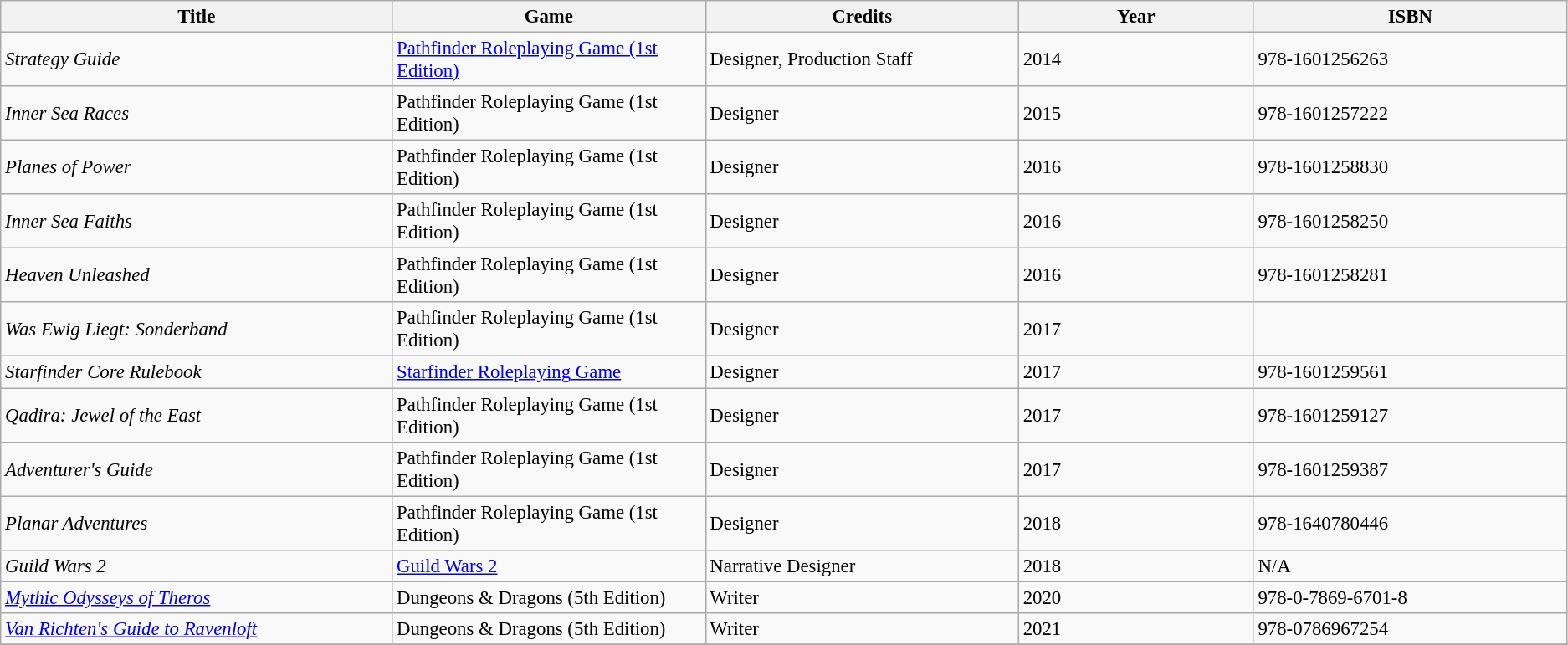<table class="wikitable sortable" style="margins:auto; width=95%; font-size: 95%;">
<tr>
<th width="25%">Title</th>
<th width="20%">Game</th>
<th width="20%">Credits</th>
<th width="15%">Year</th>
<th width="20%">ISBN</th>
</tr>
<tr>
<td><em>Strategy Guide</em></td>
<td><a href='#'>Pathfinder Roleplaying Game (1st Edition)</a></td>
<td>Designer, Production Staff</td>
<td>2014</td>
<td>978-1601256263</td>
</tr>
<tr>
<td><em>Inner Sea Races</em></td>
<td>Pathfinder Roleplaying Game (1st Edition)</td>
<td>Designer</td>
<td>2015</td>
<td>978-1601257222</td>
</tr>
<tr>
<td><em>Planes of Power</em></td>
<td>Pathfinder Roleplaying Game (1st Edition)</td>
<td>Designer</td>
<td>2016</td>
<td>978-1601258830</td>
</tr>
<tr>
<td><em>Inner Sea Faiths</em></td>
<td>Pathfinder Roleplaying Game (1st Edition)</td>
<td>Designer</td>
<td>2016</td>
<td>978-1601258250</td>
</tr>
<tr>
<td><em>Heaven Unleashed</em></td>
<td>Pathfinder Roleplaying Game (1st Edition)</td>
<td>Designer</td>
<td>2016</td>
<td>978-1601258281</td>
</tr>
<tr>
<td><em>Was Ewig Liegt: Sonderband</em></td>
<td>Pathfinder Roleplaying Game (1st Edition)</td>
<td>Designer</td>
<td>2017</td>
<td></td>
</tr>
<tr>
<td><em>Starfinder Core Rulebook</em></td>
<td><a href='#'>Starfinder Roleplaying Game</a></td>
<td>Designer</td>
<td>2017</td>
<td>978-1601259561</td>
</tr>
<tr>
<td><em>Qadira: Jewel of the East</em></td>
<td>Pathfinder Roleplaying Game (1st Edition)</td>
<td>Designer</td>
<td>2017</td>
<td>978-1601259127</td>
</tr>
<tr>
<td><em>Adventurer's Guide</em></td>
<td>Pathfinder Roleplaying Game (1st Edition)</td>
<td>Designer</td>
<td>2017</td>
<td>978-1601259387</td>
</tr>
<tr>
<td><em>Planar Adventures</em></td>
<td>Pathfinder Roleplaying Game (1st Edition)</td>
<td>Designer</td>
<td>2018</td>
<td>978-1640780446</td>
</tr>
<tr>
<td><em>Guild Wars 2</em></td>
<td><a href='#'>Guild Wars 2</a></td>
<td>Narrative Designer</td>
<td>2018</td>
<td>N/A</td>
</tr>
<tr>
<td><em><a href='#'>Mythic Odysseys of Theros</a></em></td>
<td>Dungeons & Dragons (5th Edition)</td>
<td>Writer</td>
<td>2020</td>
<td>978-0-7869-6701-8</td>
</tr>
<tr>
<td><em><a href='#'>Van Richten's Guide to Ravenloft</a></em></td>
<td>Dungeons & Dragons (5th Edition)</td>
<td>Writer</td>
<td>2021</td>
<td>978-0786967254</td>
</tr>
<tr>
</tr>
</table>
